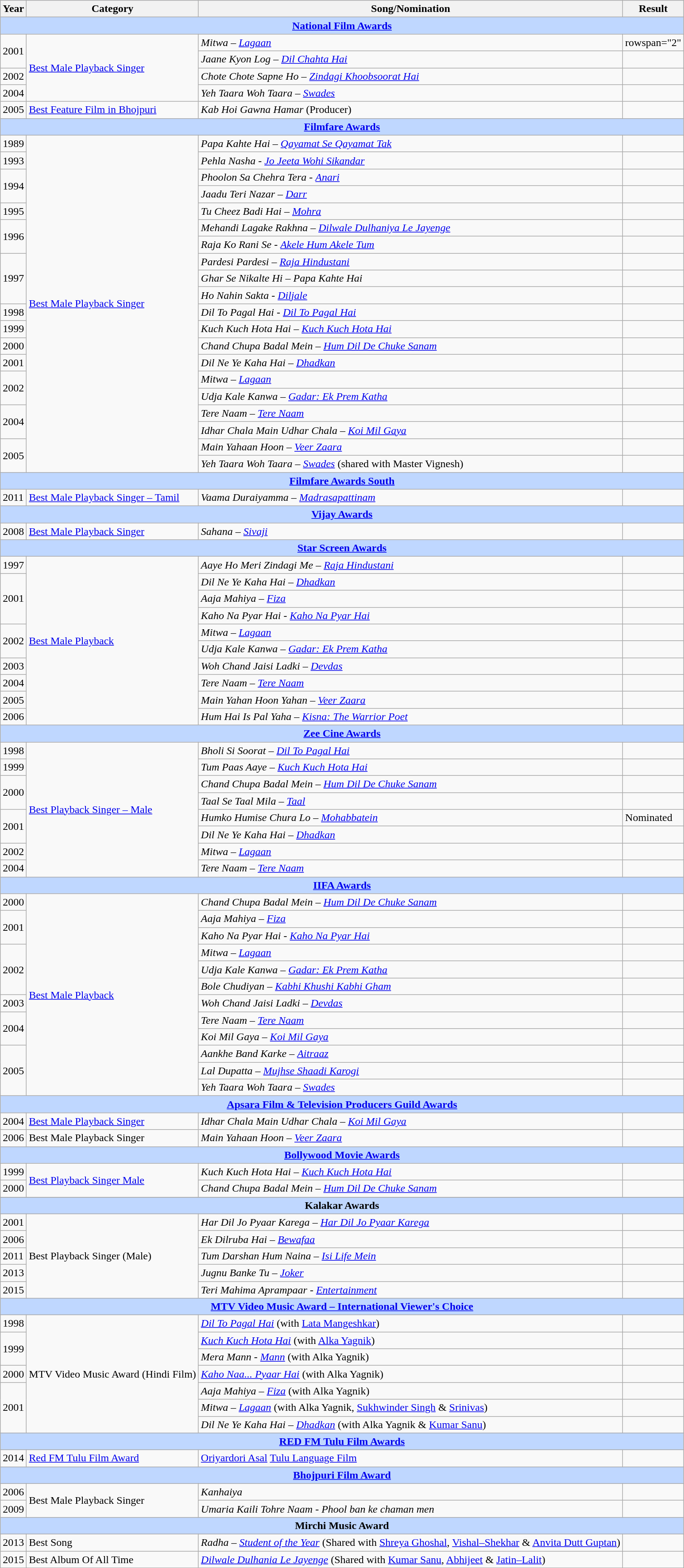<table class="wikitable">
<tr style="background:#ebf5ff;">
<th>Year</th>
<th>Category</th>
<th>Song/Nomination</th>
<th>Result</th>
</tr>
<tr style="background:#bfd7ff;">
<td colspan="4" style="text-align:center;"><strong><a href='#'>National Film Awards</a></strong></td>
</tr>
<tr>
<td rowspan="2">2001</td>
<td rowspan="4"><a href='#'>Best Male Playback Singer</a></td>
<td><em>Mitwa</em> – <em><a href='#'>Lagaan</a></em></td>
<td>rowspan="2" </td>
</tr>
<tr>
<td><em>Jaane Kyon Log</em> – <em><a href='#'>Dil Chahta Hai</a></em></td>
</tr>
<tr>
<td>2002</td>
<td><em>Chote Chote Sapne Ho</em> – <em><a href='#'>Zindagi Khoobsoorat Hai</a></em></td>
<td></td>
</tr>
<tr>
<td>2004</td>
<td><em>Yeh Taara Woh Taara</em> – <em><a href='#'>Swades</a></em></td>
<td></td>
</tr>
<tr>
<td>2005</td>
<td><a href='#'>Best Feature Film in Bhojpuri</a></td>
<td><em>Kab Hoi Gawna Hamar</em> (Producer)</td>
<td></td>
</tr>
<tr style="background:#bfd7ff;">
<td colspan="4" style="text-align:center;"><strong><a href='#'>Filmfare Awards</a></strong></td>
</tr>
<tr>
<td>1989</td>
<td rowspan="20"><a href='#'>Best Male Playback Singer</a></td>
<td><em>Papa Kahte Hai</em> – <em><a href='#'>Qayamat Se Qayamat Tak</a></em></td>
<td></td>
</tr>
<tr>
<td>1993</td>
<td><em>Pehla Nasha</em> - <em><a href='#'>Jo Jeeta Wohi Sikandar</a></em></td>
<td></td>
</tr>
<tr>
<td rowspan="2">1994</td>
<td><em>Phoolon Sa Chehra Tera</em> - <em><a href='#'>Anari</a></em></td>
<td></td>
</tr>
<tr>
<td><em>Jaadu Teri Nazar</em> – <em><a href='#'>Darr</a></em></td>
<td></td>
</tr>
<tr>
<td>1995</td>
<td><em>Tu Cheez Badi Hai</em> – <em><a href='#'>Mohra</a></em></td>
<td></td>
</tr>
<tr>
<td rowspan="2">1996</td>
<td><em>Mehandi Lagake Rakhna</em> – <em><a href='#'>Dilwale Dulhaniya Le Jayenge</a></em></td>
<td></td>
</tr>
<tr>
<td><em>Raja Ko Rani Se</em> - <em><a href='#'>Akele Hum Akele Tum</a></em></td>
<td></td>
</tr>
<tr>
<td rowspan="3">1997</td>
<td><em>Pardesi Pardesi</em> – <em><a href='#'>Raja Hindustani</a></em></td>
<td></td>
</tr>
<tr>
<td><em>Ghar Se Nikalte Hi</em> – <em>Papa Kahte Hai</em></td>
<td></td>
</tr>
<tr>
<td><em>Ho Nahin Sakta</em> - <em><a href='#'>Diljale</a></em></td>
<td></td>
</tr>
<tr>
<td>1998</td>
<td><em>Dil To Pagal Hai</em> - <em><a href='#'>Dil To Pagal Hai</a></em></td>
<td></td>
</tr>
<tr>
<td>1999</td>
<td><em>Kuch Kuch Hota Hai</em> – <em><a href='#'>Kuch Kuch Hota Hai</a></em></td>
<td></td>
</tr>
<tr>
<td>2000</td>
<td><em>Chand Chupa Badal Mein</em> – <em><a href='#'>Hum Dil De Chuke Sanam</a></em></td>
<td></td>
</tr>
<tr>
<td>2001</td>
<td><em>Dil Ne Ye Kaha Hai</em> – <em><a href='#'>Dhadkan</a></em></td>
<td></td>
</tr>
<tr>
<td rowspan="2">2002</td>
<td><em>Mitwa</em> – <em><a href='#'>Lagaan</a></em></td>
<td></td>
</tr>
<tr>
<td><em>Udja Kale Kanwa</em> – <em><a href='#'>Gadar: Ek Prem Katha</a></em></td>
<td></td>
</tr>
<tr>
<td rowspan="2">2004</td>
<td><em>Tere Naam</em> – <em><a href='#'>Tere Naam</a></em></td>
<td></td>
</tr>
<tr>
<td><em>Idhar Chala Main Udhar Chala</em> – <em><a href='#'>Koi Mil Gaya</a></em></td>
<td></td>
</tr>
<tr>
<td rowspan="2">2005</td>
<td><em>Main Yahaan Hoon</em> – <em><a href='#'>Veer Zaara</a></em></td>
<td></td>
</tr>
<tr>
<td><em>Yeh Taara Woh Taara –</em> <em><a href='#'>Swades</a></em> (shared with Master Vignesh)</td>
<td></td>
</tr>
<tr style="background:#bfd7ff;">
<td colspan="4" style="text-align:center;"><strong><a href='#'>Filmfare Awards South</a></strong></td>
</tr>
<tr>
<td>2011</td>
<td><a href='#'>Best Male Playback Singer – Tamil</a></td>
<td><em>Vaama Duraiyamma</em> – <em><a href='#'>Madrasapattinam</a></em></td>
<td></td>
</tr>
<tr style="background:#bfd7ff;">
<td colspan="4" style="text-align:center;"><strong><a href='#'>Vijay Awards</a></strong></td>
</tr>
<tr>
<td>2008</td>
<td><a href='#'>Best Male Playback Singer</a></td>
<td><em>Sahana</em> – <em><a href='#'>Sivaji</a></em></td>
<td></td>
</tr>
<tr style="background:#bfd7ff;">
<td colspan="4" style="text-align:center;"><strong><a href='#'>Star Screen Awards</a></strong></td>
</tr>
<tr>
<td>1997</td>
<td rowspan="10"><a href='#'>Best Male Playback</a></td>
<td><em>Aaye Ho Meri Zindagi Me</em> – <em><a href='#'>Raja Hindustani</a></em></td>
<td></td>
</tr>
<tr>
<td rowspan="3">2001</td>
<td><em>Dil Ne Ye Kaha Hai</em> – <em><a href='#'>Dhadkan</a></em></td>
<td></td>
</tr>
<tr>
<td><em>Aaja Mahiya</em> – <em><a href='#'>Fiza</a></em></td>
<td></td>
</tr>
<tr>
<td><em>Kaho Na Pyar Hai</em> - <em><a href='#'>Kaho Na Pyar Hai</a></em></td>
<td></td>
</tr>
<tr>
<td rowspan="2">2002</td>
<td><em>Mitwa</em> – <em><a href='#'>Lagaan</a></em></td>
<td></td>
</tr>
<tr>
<td><em>Udja Kale Kanwa</em> – <em><a href='#'>Gadar: Ek Prem Katha</a></em></td>
<td></td>
</tr>
<tr>
<td>2003</td>
<td><em>Woh Chand Jaisi Ladki</em> – <em><a href='#'>Devdas</a></em></td>
<td></td>
</tr>
<tr>
<td>2004</td>
<td><em>Tere Naam</em> – <em><a href='#'>Tere Naam</a></em></td>
<td></td>
</tr>
<tr>
<td>2005</td>
<td><em>Main Yahan Hoon Yahan</em> – <em><a href='#'>Veer Zaara</a></em></td>
<td></td>
</tr>
<tr>
<td>2006</td>
<td><em>Hum Hai Is Pal Yaha</em> – <em><a href='#'>Kisna: The Warrior Poet</a></em></td>
<td></td>
</tr>
<tr style="background:#bfd7ff;">
<td colspan="4" style="text-align:center;"><strong><a href='#'>Zee Cine Awards</a></strong></td>
</tr>
<tr>
<td>1998</td>
<td rowspan="8"><a href='#'>Best Playback Singer – Male</a></td>
<td><em>Bholi Si Soorat</em> – <em><a href='#'>Dil To Pagal Hai</a></em></td>
<td></td>
</tr>
<tr>
<td>1999</td>
<td><em>Tum Paas Aaye</em> – <em><a href='#'>Kuch Kuch Hota Hai</a></em></td>
<td></td>
</tr>
<tr>
<td rowspan="2">2000</td>
<td><em>Chand Chupa Badal Mein</em> – <em><a href='#'>Hum Dil De Chuke Sanam</a></em></td>
<td></td>
</tr>
<tr>
<td><em>Taal Se Taal Mila</em> – <em><a href='#'>Taal</a></em></td>
<td></td>
</tr>
<tr>
<td rowspan="2">2001</td>
<td><em>Humko Humise Chura Lo – <a href='#'>Mohabbatein</a></em></td>
<td>Nominated</td>
</tr>
<tr>
<td><em>Dil Ne Ye Kaha Hai –</em> <em><a href='#'>Dhadkan</a></em></td>
<td></td>
</tr>
<tr>
<td>2002</td>
<td><em>Mitwa</em> – <em><a href='#'>Lagaan</a></em></td>
<td></td>
</tr>
<tr>
<td>2004</td>
<td><em>Tere Naam</em> – <em><a href='#'>Tere Naam</a></em></td>
<td></td>
</tr>
<tr style="background:#bfd7ff;">
<td colspan="4" style="text-align:center;"><strong><a href='#'>IIFA Awards</a></strong></td>
</tr>
<tr>
<td>2000</td>
<td rowspan="12"><a href='#'>Best Male Playback</a></td>
<td><em>Chand Chupa Badal Mein</em> – <em><a href='#'>Hum Dil De Chuke Sanam</a></em></td>
<td></td>
</tr>
<tr>
<td rowspan="2">2001</td>
<td><em>Aaja Mahiya</em> – <em><a href='#'>Fiza</a></em></td>
<td></td>
</tr>
<tr>
<td><em>Kaho Na Pyar Hai</em> - <em><a href='#'>Kaho Na Pyar Hai</a></em></td>
<td></td>
</tr>
<tr>
<td rowspan="3">2002</td>
<td><em>Mitwa</em> – <em><a href='#'>Lagaan</a></em></td>
<td></td>
</tr>
<tr>
<td><em>Udja Kale Kanwa</em> – <em><a href='#'>Gadar: Ek Prem Katha</a></em></td>
<td></td>
</tr>
<tr>
<td><em>Bole Chudiyan</em> – <em><a href='#'>Kabhi Khushi Kabhi Gham</a></em></td>
<td></td>
</tr>
<tr>
<td>2003</td>
<td><em>Woh Chand Jaisi Ladki</em> – <em><a href='#'>Devdas</a></em></td>
<td></td>
</tr>
<tr>
<td rowspan="2">2004</td>
<td><em>Tere Naam</em> – <em><a href='#'>Tere Naam</a></em></td>
<td></td>
</tr>
<tr>
<td><em>Koi Mil Gaya</em> – <em><a href='#'>Koi Mil Gaya</a></em></td>
<td></td>
</tr>
<tr>
<td rowspan="3">2005</td>
<td><em>Aankhe Band Karke</em> – <em><a href='#'>Aitraaz</a></em></td>
<td></td>
</tr>
<tr>
<td><em>Lal Dupatta</em> – <em><a href='#'>Mujhse Shaadi Karogi</a></em></td>
<td></td>
</tr>
<tr>
<td><em>Yeh Taara Woh Taara</em> – <em><a href='#'>Swades</a></em></td>
<td></td>
</tr>
<tr style="background:#bfd7ff;">
<td colspan="4" style="text-align:center;"><strong><a href='#'>Apsara Film & Television Producers Guild Awards</a></strong></td>
</tr>
<tr>
<td>2004</td>
<td><a href='#'>Best Male Playback Singer</a></td>
<td><em>Idhar Chala Main Udhar Chala</em> – <em><a href='#'>Koi Mil Gaya</a></em></td>
<td></td>
</tr>
<tr>
<td>2006</td>
<td>Best Male Playback Singer</td>
<td><em>Main Yahaan Hoon</em> – <em><a href='#'>Veer Zaara</a></em></td>
<td></td>
</tr>
<tr style="background:#bfd7ff;">
<td colspan="4" style="text-align:center;"><strong><a href='#'>Bollywood Movie Awards</a></strong></td>
</tr>
<tr>
<td>1999</td>
<td rowspan="2"><a href='#'>Best Playback Singer Male</a></td>
<td><em>Kuch Kuch Hota Hai</em> – <em><a href='#'>Kuch Kuch Hota Hai</a></em></td>
<td></td>
</tr>
<tr>
<td>2000</td>
<td><em>Chand Chupa Badal Mein</em> – <em><a href='#'>Hum Dil De Chuke Sanam</a></em></td>
<td></td>
</tr>
<tr>
</tr>
<tr style="background:#bfd7ff;">
<td colspan="4" style="text-align:center;"><strong>Kalakar Awards</strong></td>
</tr>
<tr>
<td>2001</td>
<td rowspan="5">Best Playback Singer (Male)</td>
<td><em>Har Dil Jo Pyaar Karega</em> – <em><a href='#'>Har Dil Jo Pyaar Karega</a></em></td>
<td></td>
</tr>
<tr>
<td>2006</td>
<td><em>Ek Dilruba Hai</em> – <em><a href='#'>Bewafaa</a></em></td>
<td></td>
</tr>
<tr>
<td>2011</td>
<td><em>Tum Darshan Hum Naina</em> – <em><a href='#'>Isi Life Mein</a></em></td>
<td></td>
</tr>
<tr>
<td>2013</td>
<td><em>Jugnu Banke Tu</em> – <em><a href='#'>Joker</a></em></td>
<td></td>
</tr>
<tr>
<td>2015</td>
<td><em>Teri Mahima Aprampaar</em> - <em><a href='#'>Entertainment</a></em></td>
<td></td>
</tr>
<tr style="background:#bfd7ff;">
<td colspan="4" style="text-align:center;"><strong><a href='#'>MTV Video Music Award – International Viewer's Choice</a></strong></td>
</tr>
<tr>
<td>1998</td>
<td rowspan="7">MTV Video Music Award (Hindi Film)</td>
<td><em><a href='#'>Dil To Pagal Hai</a></em> (with <a href='#'>Lata Mangeshkar</a>)</td>
<td></td>
</tr>
<tr>
<td rowspan="2">1999</td>
<td><em><a href='#'>Kuch Kuch Hota Hai</a></em> (with <a href='#'>Alka Yagnik</a>)</td>
<td></td>
</tr>
<tr>
<td><em>Mera Mann</em> - <em><a href='#'>Mann</a></em> (with Alka Yagnik)</td>
<td></td>
</tr>
<tr>
<td>2000</td>
<td><em><a href='#'>Kaho Naa... Pyaar Hai</a></em> (with Alka Yagnik)</td>
<td></td>
</tr>
<tr>
<td rowspan="3">2001</td>
<td><em>Aaja Mahiya</em> – <em><a href='#'>Fiza</a></em> (with Alka Yagnik)</td>
<td></td>
</tr>
<tr>
<td><em>Mitwa</em> – <em><a href='#'>Lagaan</a></em> (with Alka Yagnik, <a href='#'>Sukhwinder Singh</a> & <a href='#'>Srinivas</a>)</td>
<td></td>
</tr>
<tr>
<td><em>Dil Ne Ye Kaha Hai</em> – <em><a href='#'>Dhadkan</a></em> (with Alka Yagnik & <a href='#'>Kumar Sanu</a>)</td>
<td></td>
</tr>
<tr style="background:#bfd7ff;">
<td colspan="4" style="text-align:center;"><strong><a href='#'>RED FM Tulu Film Awards </a></strong></td>
</tr>
<tr>
<td>2014</td>
<td><a href='#'>Red FM Tulu Film Award</a></td>
<td><a href='#'>Oriyardori Asal</a> <a href='#'>Tulu Language Film</a></td>
<td></td>
</tr>
<tr style="background:#bfd7ff;">
<td colspan="4" style="text-align:center;"><strong><a href='#'>Bhojpuri Film Award</a></strong></td>
</tr>
<tr>
<td>2006</td>
<td rowspan="2">Best Male Playback Singer</td>
<td><em>Kanhaiya</em></td>
<td></td>
</tr>
<tr>
<td>2009</td>
<td><em>Umaria Kaili Tohre Naam</em> - <em>Phool ban ke chaman men</em></td>
<td></td>
</tr>
<tr style="background:#bfd7ff;">
<td colspan="4" style="text-align:center;"><strong>Mirchi Music Award</strong></td>
</tr>
<tr>
<td>2013</td>
<td>Best Song</td>
<td><em>Radha</em> – <em><a href='#'>Student of the Year</a></em> (Shared with <a href='#'>Shreya Ghoshal</a>, <a href='#'>Vishal–Shekhar</a> & <a href='#'>Anvita Dutt Guptan</a>)</td>
<td></td>
</tr>
<tr>
<td>2015</td>
<td>Best Album Of All Time</td>
<td><em><a href='#'>Dilwale Dulhania Le Jayenge</a></em> (Shared with <a href='#'>Kumar Sanu</a>, <a href='#'>Abhijeet</a> & <a href='#'>Jatin–Lalit</a>)</td>
<td></td>
</tr>
</table>
